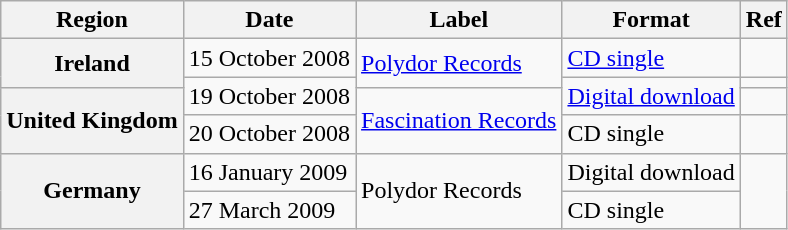<table class="wikitable plainrowheaders">
<tr>
<th scope="col">Region</th>
<th scope="col">Date</th>
<th scope="col">Label</th>
<th scope="col">Format</th>
<th scope="col">Ref</th>
</tr>
<tr>
<th scope="row" rowspan="2">Ireland</th>
<td>15 October 2008</td>
<td rowspan="2"><a href='#'>Polydor Records</a></td>
<td><a href='#'>CD single</a></td>
<td align="center"></td>
</tr>
<tr>
<td rowspan="2">19 October 2008</td>
<td rowspan="2"><a href='#'>Digital download</a></td>
<td align="center"></td>
</tr>
<tr>
<th scope="row" rowspan="2">United Kingdom</th>
<td rowspan="2"><a href='#'>Fascination Records</a></td>
<td align="center"></td>
</tr>
<tr>
<td>20 October 2008</td>
<td>CD single</td>
<td align="center"></td>
</tr>
<tr>
<th scope="row" rowspan="2">Germany</th>
<td>16 January 2009</td>
<td rowspan="2">Polydor Records</td>
<td>Digital download</td>
<td align="center" rowspan="2"></td>
</tr>
<tr>
<td>27 March 2009</td>
<td>CD single</td>
</tr>
</table>
